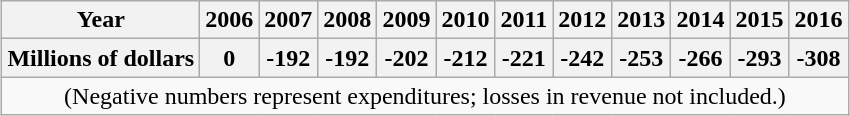<table class="wikitable" style="margin: 1em auto 1em auto">
<tr>
<th>Year</th>
<th>2006</th>
<th>2007</th>
<th>2008</th>
<th>2009</th>
<th>2010</th>
<th>2011</th>
<th>2012</th>
<th>2013</th>
<th>2014</th>
<th>2015</th>
<th>2016</th>
</tr>
<tr>
<th>Millions of dollars</th>
<th>0</th>
<th>-192</th>
<th>-192</th>
<th>-202</th>
<th>-212</th>
<th>-221</th>
<th>-242</th>
<th>-253</th>
<th>-266</th>
<th>-293</th>
<th>-308</th>
</tr>
<tr>
<td colspan=12 align=center>(Negative numbers represent expenditures; losses in revenue not included.)</td>
</tr>
</table>
